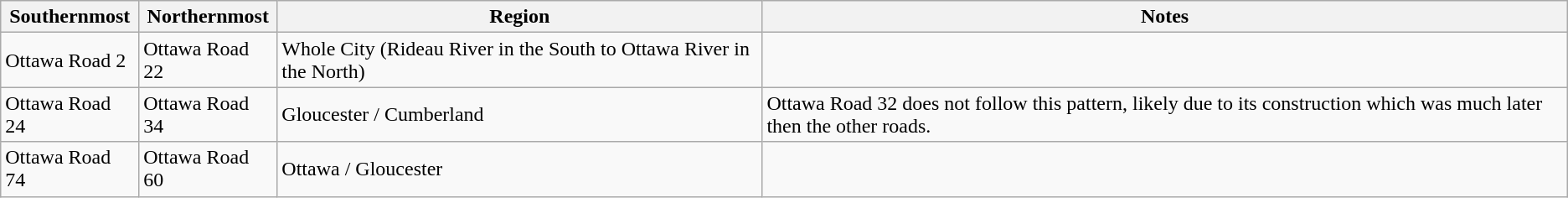<table class="wikitable">
<tr>
<th>Southernmost</th>
<th>Northernmost</th>
<th>Region</th>
<th>Notes</th>
</tr>
<tr>
<td>Ottawa Road 2</td>
<td>Ottawa Road 22</td>
<td>Whole City (Rideau River in the South to Ottawa River in the North)</td>
<td></td>
</tr>
<tr>
<td>Ottawa Road 24</td>
<td>Ottawa Road 34</td>
<td>Gloucester / Cumberland</td>
<td>Ottawa Road 32 does not follow this pattern, likely due to its construction which was much later then the other roads.</td>
</tr>
<tr>
<td>Ottawa Road 74</td>
<td>Ottawa Road 60</td>
<td>Ottawa / Gloucester</td>
<td></td>
</tr>
</table>
